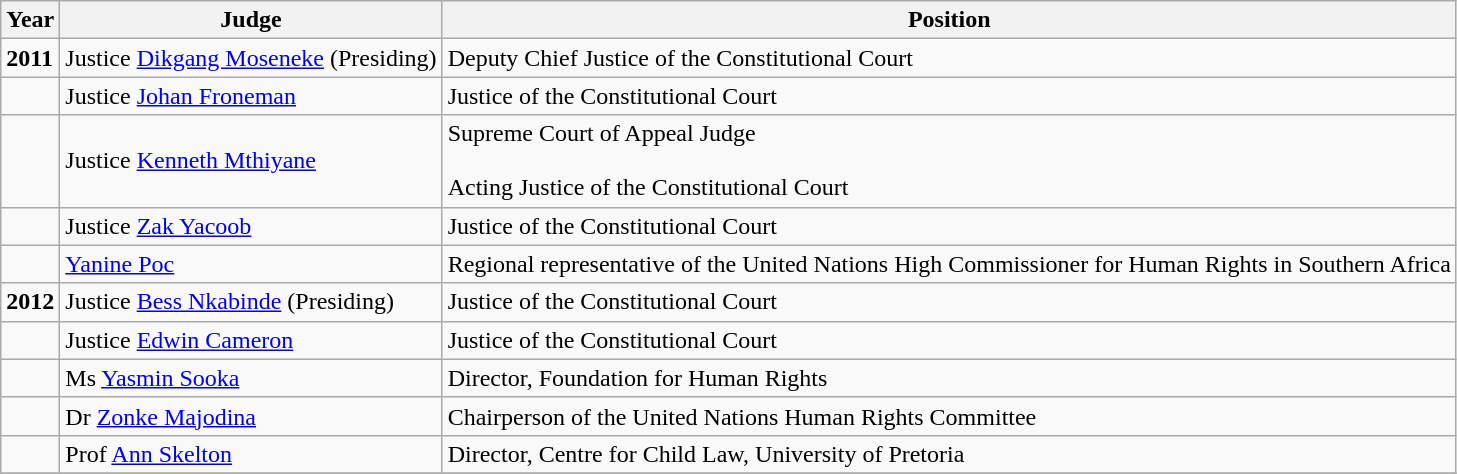<table class="wikitable">
<tr>
<th><strong>Year</strong></th>
<th><strong>Judge</strong></th>
<th><strong>Position</strong></th>
</tr>
<tr>
<td><strong>2011</strong></td>
<td>Justice <a href='#'>Dikgang Moseneke</a> (Presiding)</td>
<td>Deputy Chief Justice of the Constitutional Court</td>
</tr>
<tr>
<td></td>
<td>Justice <a href='#'>Johan Froneman</a></td>
<td>Justice of the Constitutional Court</td>
</tr>
<tr>
<td></td>
<td>Justice <a href='#'>Kenneth Mthiyane</a></td>
<td>Supreme Court of Appeal Judge<br><br>Acting Justice of the Constitutional Court</td>
</tr>
<tr>
<td></td>
<td>Justice <a href='#'>Zak Yacoob</a></td>
<td>Justice of the Constitutional Court</td>
</tr>
<tr>
<td></td>
<td><a href='#'>Yanine Poc</a></td>
<td>Regional representative of the United Nations High Commissioner for Human Rights in Southern Africa</td>
</tr>
<tr>
<td><strong>2012</strong></td>
<td>Justice <a href='#'>Bess Nkabinde</a> (Presiding)</td>
<td>Justice of the Constitutional Court</td>
</tr>
<tr>
<td></td>
<td>Justice <a href='#'>Edwin Cameron</a></td>
<td>Justice of the Constitutional Court</td>
</tr>
<tr>
<td></td>
<td>Ms <a href='#'>Yasmin Sooka</a></td>
<td>Director, Foundation for Human Rights</td>
</tr>
<tr>
<td></td>
<td>Dr <a href='#'>Zonke Majodina</a></td>
<td>Chairperson of the United Nations Human Rights Committee</td>
</tr>
<tr>
<td></td>
<td>Prof <a href='#'>Ann Skelton</a></td>
<td>Director, Centre for Child Law, University of Pretoria</td>
</tr>
<tr>
</tr>
</table>
